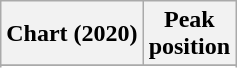<table class="wikitable sortable plainrowheaders" style="text-align:center">
<tr>
<th scope="col">Chart (2020)</th>
<th scope="col">Peak<br>position</th>
</tr>
<tr>
</tr>
<tr>
</tr>
<tr>
</tr>
<tr>
</tr>
<tr>
</tr>
<tr>
</tr>
<tr>
</tr>
<tr>
</tr>
<tr>
</tr>
</table>
